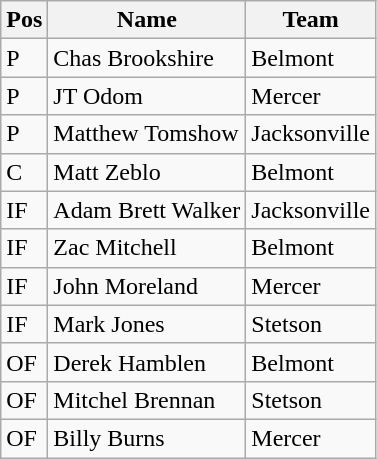<table class=wikitable>
<tr>
<th>Pos</th>
<th>Name</th>
<th>Team</th>
</tr>
<tr>
<td>P</td>
<td>Chas Brookshire</td>
<td>Belmont</td>
</tr>
<tr>
<td>P</td>
<td>JT Odom</td>
<td>Mercer</td>
</tr>
<tr>
<td>P</td>
<td>Matthew Tomshow</td>
<td>Jacksonville</td>
</tr>
<tr>
<td>C</td>
<td>Matt Zeblo</td>
<td>Belmont</td>
</tr>
<tr>
<td>IF</td>
<td>Adam Brett Walker</td>
<td>Jacksonville</td>
</tr>
<tr>
<td>IF</td>
<td>Zac Mitchell</td>
<td>Belmont</td>
</tr>
<tr>
<td>IF</td>
<td>John Moreland</td>
<td>Mercer</td>
</tr>
<tr>
<td>IF</td>
<td>Mark Jones</td>
<td>Stetson</td>
</tr>
<tr>
<td>OF</td>
<td>Derek Hamblen</td>
<td>Belmont</td>
</tr>
<tr>
<td>OF</td>
<td>Mitchel Brennan</td>
<td>Stetson</td>
</tr>
<tr>
<td>OF</td>
<td>Billy Burns</td>
<td>Mercer</td>
</tr>
</table>
